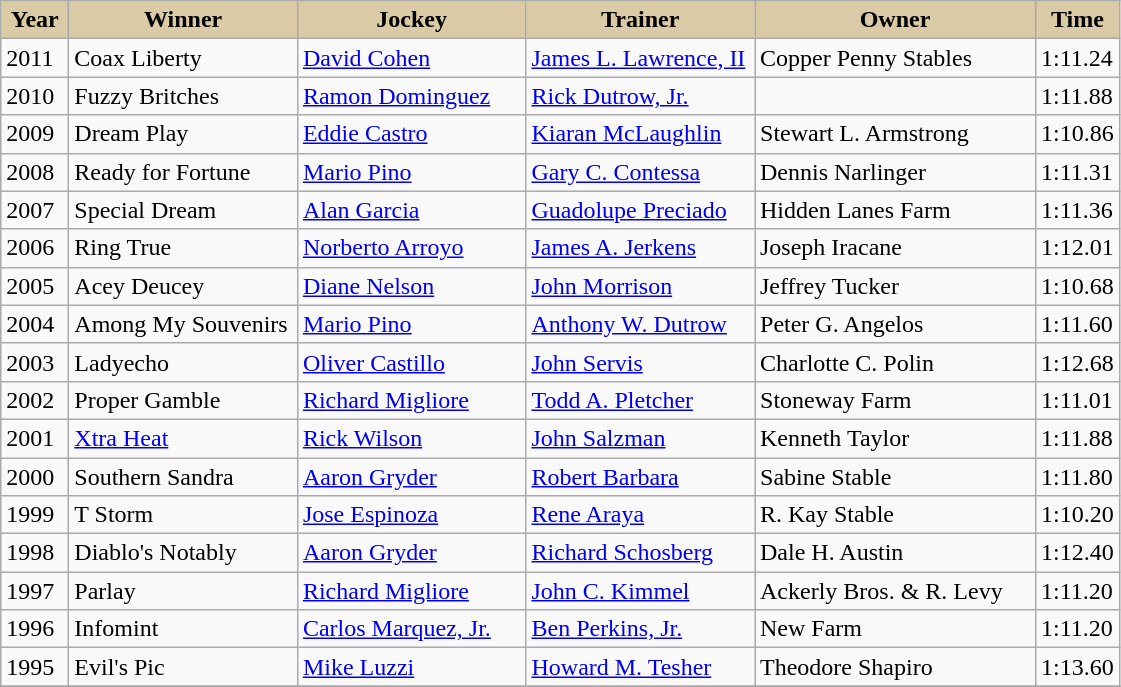<table class="wikitable sortable">
<tr>
<th style="background-color:#DACAA5; width:38px">Year<br></th>
<th style="background-color:#DACAA5; width:145px">Winner<br></th>
<th style="background-color:#DACAA5; width:145px">Jockey<br></th>
<th style="background-color:#DACAA5; width:145px">Trainer<br></th>
<th style="background-color:#DACAA5; width:180px">Owner<br></th>
<th style="background-color:#DACAA5">Time<br></th>
</tr>
<tr>
<td>2011</td>
<td>Coax Liberty</td>
<td><a href='#'>David Cohen</a></td>
<td><a href='#'>James L. Lawrence, II</a></td>
<td>Copper Penny Stables</td>
<td>1:11.24</td>
</tr>
<tr>
<td>2010</td>
<td>Fuzzy Britches</td>
<td><a href='#'>Ramon Dominguez</a></td>
<td><a href='#'>Rick Dutrow, Jr.</a></td>
<td></td>
<td>1:11.88</td>
</tr>
<tr>
<td>2009</td>
<td>Dream Play</td>
<td><a href='#'>Eddie Castro</a></td>
<td><a href='#'>Kiaran McLaughlin</a></td>
<td>Stewart L. Armstrong</td>
<td>1:10.86</td>
</tr>
<tr>
<td>2008</td>
<td>Ready for Fortune</td>
<td><a href='#'>Mario Pino</a></td>
<td><a href='#'>Gary C. Contessa</a></td>
<td>Dennis Narlinger</td>
<td>1:11.31</td>
</tr>
<tr>
<td>2007</td>
<td>Special Dream</td>
<td><a href='#'>Alan Garcia</a></td>
<td><a href='#'>Guadolupe Preciado</a></td>
<td>Hidden Lanes Farm</td>
<td>1:11.36</td>
</tr>
<tr>
<td>2006</td>
<td>Ring True</td>
<td><a href='#'>Norberto Arroyo</a></td>
<td><a href='#'>James A. Jerkens</a></td>
<td>Joseph Iracane</td>
<td>1:12.01</td>
</tr>
<tr>
<td>2005</td>
<td>Acey Deucey</td>
<td><a href='#'>Diane Nelson</a></td>
<td><a href='#'>John Morrison</a></td>
<td>Jeffrey Tucker</td>
<td>1:10.68</td>
</tr>
<tr>
<td>2004</td>
<td>Among My Souvenirs</td>
<td><a href='#'>Mario Pino</a></td>
<td><a href='#'>Anthony W. Dutrow</a></td>
<td>Peter G. Angelos</td>
<td>1:11.60</td>
</tr>
<tr>
<td>2003</td>
<td>Ladyecho</td>
<td><a href='#'>Oliver Castillo</a></td>
<td><a href='#'>John Servis</a></td>
<td>Charlotte C. Polin</td>
<td>1:12.68</td>
</tr>
<tr>
<td>2002</td>
<td>Proper Gamble</td>
<td><a href='#'>Richard Migliore</a></td>
<td><a href='#'>Todd A. Pletcher</a></td>
<td>Stoneway Farm</td>
<td>1:11.01</td>
</tr>
<tr>
<td>2001</td>
<td><a href='#'>Xtra Heat</a></td>
<td><a href='#'>Rick Wilson</a></td>
<td><a href='#'>John Salzman</a></td>
<td>Kenneth Taylor</td>
<td>1:11.88</td>
</tr>
<tr>
<td>2000</td>
<td>Southern Sandra</td>
<td><a href='#'>Aaron Gryder</a></td>
<td><a href='#'>Robert Barbara</a></td>
<td>Sabine Stable</td>
<td>1:11.80</td>
</tr>
<tr>
<td>1999</td>
<td>T Storm</td>
<td><a href='#'>Jose Espinoza</a></td>
<td><a href='#'>Rene Araya</a></td>
<td>R. Kay Stable</td>
<td>1:10.20</td>
</tr>
<tr>
<td>1998</td>
<td>Diablo's Notably</td>
<td><a href='#'>Aaron Gryder</a></td>
<td><a href='#'>Richard Schosberg</a></td>
<td>Dale H. Austin</td>
<td>1:12.40</td>
</tr>
<tr>
<td>1997</td>
<td>Parlay</td>
<td><a href='#'>Richard Migliore</a></td>
<td><a href='#'>John C. Kimmel</a></td>
<td>Ackerly Bros. & R. Levy</td>
<td>1:11.20</td>
</tr>
<tr>
<td>1996</td>
<td>Infomint</td>
<td><a href='#'>Carlos Marquez, Jr.</a></td>
<td><a href='#'>Ben Perkins, Jr.</a></td>
<td>New Farm</td>
<td>1:11.20</td>
</tr>
<tr>
<td>1995</td>
<td>Evil's Pic</td>
<td><a href='#'>Mike Luzzi</a></td>
<td><a href='#'>Howard M. Tesher</a></td>
<td>Theodore Shapiro</td>
<td>1:13.60</td>
</tr>
<tr>
</tr>
</table>
